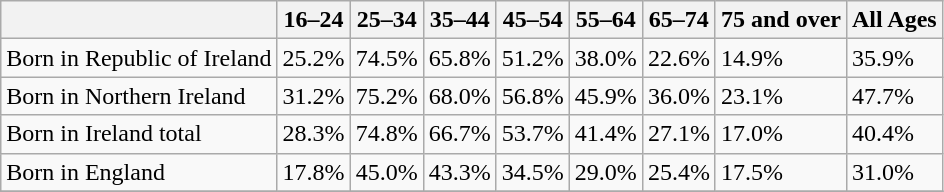<table class="wikitable">
<tr>
<th></th>
<th>16–24</th>
<th>25–34</th>
<th>35–44</th>
<th>45–54</th>
<th>55–64</th>
<th>65–74</th>
<th>75 and over</th>
<th>All Ages</th>
</tr>
<tr>
<td>Born in Republic of Ireland</td>
<td>25.2%</td>
<td>74.5%</td>
<td>65.8%</td>
<td>51.2%</td>
<td>38.0%</td>
<td>22.6%</td>
<td>14.9%</td>
<td>35.9%</td>
</tr>
<tr>
<td>Born in Northern Ireland</td>
<td>31.2%</td>
<td>75.2%</td>
<td>68.0%</td>
<td>56.8%</td>
<td>45.9%</td>
<td>36.0%</td>
<td>23.1%</td>
<td>47.7%</td>
</tr>
<tr>
<td>Born in Ireland total</td>
<td>28.3%</td>
<td>74.8%</td>
<td>66.7%</td>
<td>53.7%</td>
<td>41.4%</td>
<td>27.1%</td>
<td>17.0%</td>
<td>40.4%</td>
</tr>
<tr>
<td>Born in England</td>
<td>17.8%</td>
<td>45.0%</td>
<td>43.3%</td>
<td>34.5%</td>
<td>29.0%</td>
<td>25.4%</td>
<td>17.5%</td>
<td>31.0%</td>
</tr>
<tr>
</tr>
</table>
